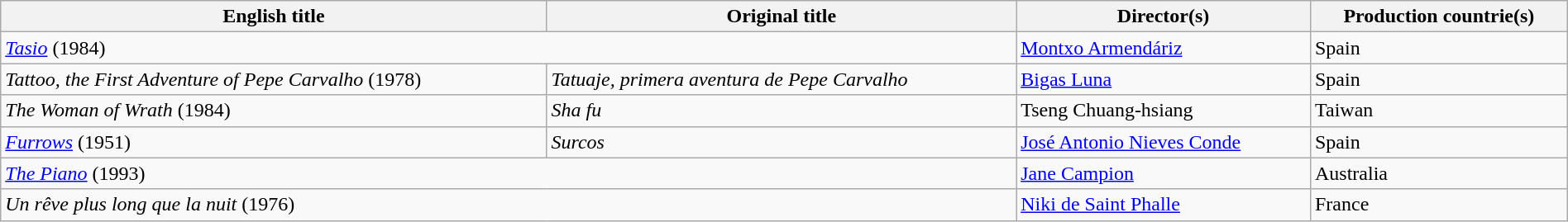<table class="sortable wikitable" style="width:100%; margin-bottom:4px" cellpadding="5">
<tr>
<th scope="col">English title</th>
<th scope="col">Original title</th>
<th scope="col">Director(s)</th>
<th scope="col">Production countrie(s)</th>
</tr>
<tr>
<td colspan = "2"><em><a href='#'>Tasio</a></em> (1984)</td>
<td><a href='#'>Montxo Armendáriz</a></td>
<td>Spain</td>
</tr>
<tr>
<td><em>Tattoo, the First Adventure of Pepe Carvalho</em> (1978)</td>
<td><em>Tatuaje, primera aventura de Pepe Carvalho</em></td>
<td><a href='#'>Bigas Luna</a></td>
<td>Spain</td>
</tr>
<tr>
<td><em>The Woman of Wrath</em> (1984)</td>
<td><em>Sha fu</em></td>
<td>Tseng Chuang-hsiang</td>
<td>Taiwan</td>
</tr>
<tr>
<td><em><a href='#'>Furrows</a></em> (1951)</td>
<td><em>Surcos</em></td>
<td><a href='#'>José Antonio Nieves Conde</a></td>
<td>Spain</td>
</tr>
<tr>
<td colspan = "2"><em><a href='#'>The Piano</a></em> (1993)</td>
<td><a href='#'>Jane Campion</a></td>
<td>Australia</td>
</tr>
<tr>
<td colspan = "2"><em>Un rêve plus long que la nuit</em> (1976)</td>
<td><a href='#'>Niki de Saint Phalle</a></td>
<td>France</td>
</tr>
</table>
